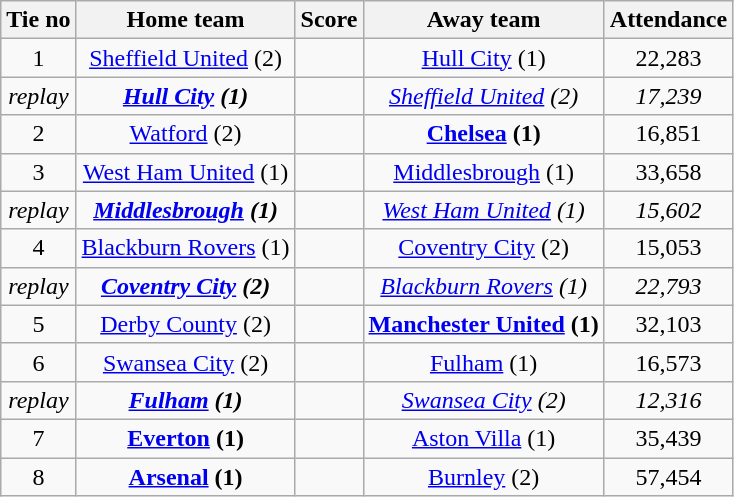<table class="wikitable" style="text-align: center">
<tr>
<th>Tie no</th>
<th>Home team</th>
<th>Score</th>
<th>Away team</th>
<th>Attendance</th>
</tr>
<tr>
<td>1</td>
<td><a href='#'>Sheffield United</a> (2)</td>
<td></td>
<td><a href='#'>Hull City</a> (1)</td>
<td>22,283</td>
</tr>
<tr>
<td><em>replay</em></td>
<td><strong><em><a href='#'>Hull City</a> (1)</em></strong></td>
<td><em></em></td>
<td><em><a href='#'>Sheffield United</a> (2)</em></td>
<td><em>17,239</em></td>
</tr>
<tr>
<td>2</td>
<td><a href='#'>Watford</a> (2)</td>
<td></td>
<td><strong><a href='#'>Chelsea</a> (1)</strong></td>
<td>16,851</td>
</tr>
<tr>
<td>3</td>
<td><a href='#'>West Ham United</a> (1)</td>
<td></td>
<td><a href='#'>Middlesbrough</a> (1)</td>
<td>33,658</td>
</tr>
<tr>
<td><em>replay</em></td>
<td><strong><em><a href='#'>Middlesbrough</a> (1)</em></strong></td>
<td><em></em></td>
<td><em><a href='#'>West Ham United</a> (1)</em></td>
<td><em>15,602</em></td>
</tr>
<tr>
<td>4</td>
<td><a href='#'>Blackburn Rovers</a> (1)</td>
<td></td>
<td><a href='#'>Coventry City</a> (2)</td>
<td>15,053</td>
</tr>
<tr>
<td><em>replay</em></td>
<td><strong><em><a href='#'>Coventry City</a> (2)</em></strong></td>
<td><em></em></td>
<td><em><a href='#'>Blackburn Rovers</a> (1)</em></td>
<td><em>22,793</em></td>
</tr>
<tr>
<td>5</td>
<td><a href='#'>Derby County</a> (2)</td>
<td></td>
<td><strong><a href='#'>Manchester United</a> (1)</strong></td>
<td>32,103</td>
</tr>
<tr>
<td>6</td>
<td><a href='#'>Swansea City</a> (2)</td>
<td></td>
<td><a href='#'>Fulham</a> (1)</td>
<td>16,573</td>
</tr>
<tr>
<td><em>replay</em></td>
<td><strong><em><a href='#'>Fulham</a> (1)</em></strong></td>
<td><em></em></td>
<td><em><a href='#'>Swansea City</a> (2)</em></td>
<td><em>12,316</em></td>
</tr>
<tr>
<td>7</td>
<td><strong><a href='#'>Everton</a> (1)</strong></td>
<td></td>
<td><a href='#'>Aston Villa</a> (1)</td>
<td>35,439</td>
</tr>
<tr>
<td>8</td>
<td><strong><a href='#'>Arsenal</a> (1)</strong></td>
<td></td>
<td><a href='#'>Burnley</a> (2)</td>
<td>57,454</td>
</tr>
</table>
